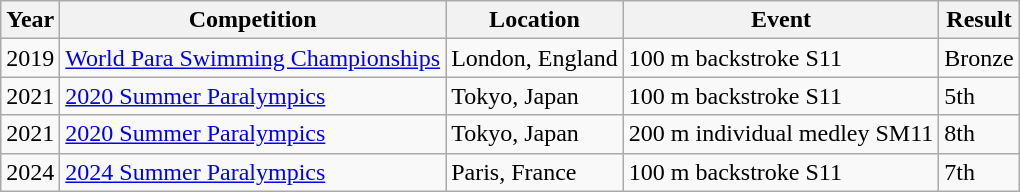<table class="wikitable">
<tr>
<th>Year</th>
<th>Competition</th>
<th>Location</th>
<th>Event</th>
<th>Result</th>
</tr>
<tr>
<td>2019</td>
<td><a href='#'>World Para Swimming Championships</a></td>
<td> London, England</td>
<td>100 m backstroke S11</td>
<td>Bronze</td>
</tr>
<tr>
<td>2021</td>
<td><a href='#'>2020 Summer Paralympics</a></td>
<td> Tokyo, Japan</td>
<td>100 m backstroke S11</td>
<td>5th</td>
</tr>
<tr>
<td>2021</td>
<td><a href='#'>2020 Summer Paralympics</a></td>
<td> Tokyo, Japan</td>
<td>200 m individual medley SM11</td>
<td>8th</td>
</tr>
<tr>
<td>2024</td>
<td><a href='#'>2024 Summer Paralympics</a></td>
<td> Paris, France</td>
<td>100 m backstroke S11</td>
<td>7th</td>
</tr>
</table>
